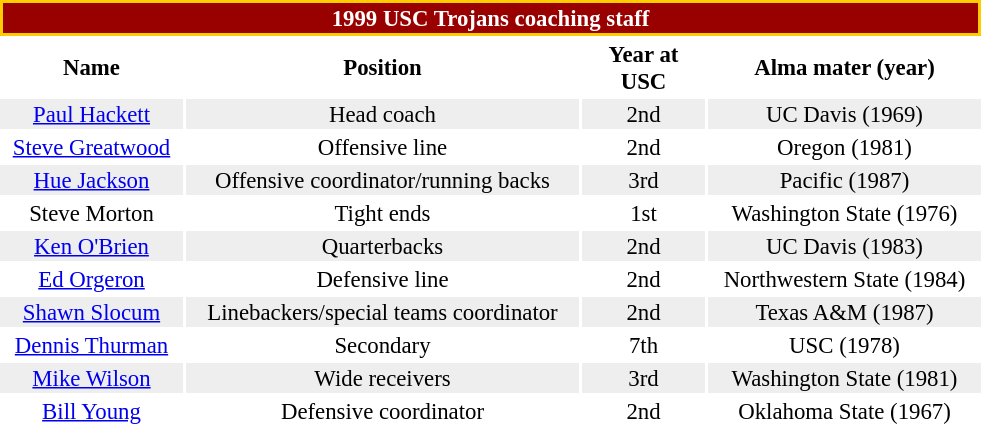<table class="toccolours" style="font-size:95%; text-align:center">
<tr>
<th colspan="5" style="background:#990000; color:#FFFFFF; border:2px solid #FFCC00">1999 USC Trojans coaching staff</th>
</tr>
<tr>
<th width="120">Name</th>
<th width="260">Position</th>
<th width="80">Year at USC</th>
<th width="180">Alma mater (year)</th>
</tr>
<tr bgcolor=#EEEEEE>
<td><a href='#'>Paul Hackett</a></td>
<td>Head coach</td>
<td>2nd</td>
<td>UC Davis (1969)</td>
</tr>
<tr>
<td><a href='#'>Steve Greatwood</a></td>
<td>Offensive line</td>
<td>2nd</td>
<td>Oregon (1981)</td>
</tr>
<tr bgcolor=#EEEEEE>
<td><a href='#'>Hue Jackson</a></td>
<td>Offensive coordinator/running backs</td>
<td>3rd</td>
<td>Pacific (1987)</td>
</tr>
<tr>
<td>Steve Morton</td>
<td>Tight ends</td>
<td>1st</td>
<td>Washington State (1976)</td>
</tr>
<tr bgcolor=#EEEEEE>
<td><a href='#'>Ken O'Brien</a></td>
<td>Quarterbacks</td>
<td>2nd</td>
<td>UC Davis (1983)</td>
</tr>
<tr>
<td><a href='#'>Ed Orgeron</a></td>
<td>Defensive line</td>
<td>2nd</td>
<td>Northwestern State (1984)</td>
</tr>
<tr bgcolor=#EEEEEE>
<td><a href='#'>Shawn Slocum</a></td>
<td>Linebackers/special teams coordinator</td>
<td>2nd</td>
<td>Texas A&M (1987)</td>
</tr>
<tr>
<td><a href='#'>Dennis Thurman</a></td>
<td>Secondary</td>
<td>7th</td>
<td>USC (1978)</td>
</tr>
<tr bgcolor=#EEEEEE>
<td><a href='#'>Mike Wilson</a></td>
<td>Wide receivers</td>
<td>3rd</td>
<td>Washington State (1981)</td>
</tr>
<tr>
<td><a href='#'>Bill Young</a></td>
<td>Defensive coordinator</td>
<td>2nd</td>
<td>Oklahoma State (1967)</td>
</tr>
</table>
